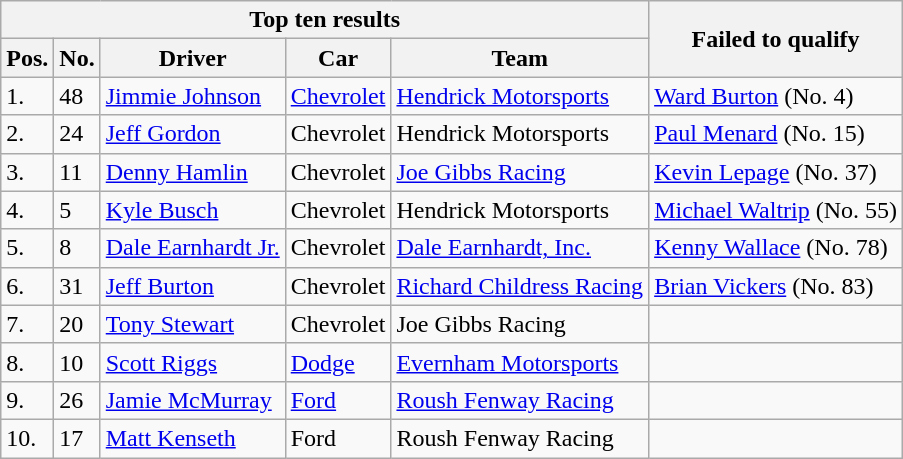<table class="wikitable">
<tr>
<th colspan=5>Top ten results</th>
<th rowspan=2>Failed to qualify</th>
</tr>
<tr>
<th>Pos.</th>
<th>No.</th>
<th>Driver</th>
<th>Car</th>
<th>Team</th>
</tr>
<tr>
<td>1.</td>
<td>48</td>
<td><a href='#'>Jimmie Johnson</a></td>
<td><a href='#'>Chevrolet</a></td>
<td><a href='#'>Hendrick Motorsports</a></td>
<td><a href='#'>Ward Burton</a> (No. 4)</td>
</tr>
<tr>
<td>2.</td>
<td>24</td>
<td><a href='#'>Jeff Gordon</a></td>
<td>Chevrolet</td>
<td>Hendrick Motorsports</td>
<td><a href='#'>Paul Menard</a> (No. 15)</td>
</tr>
<tr>
<td>3.</td>
<td>11</td>
<td><a href='#'>Denny Hamlin</a></td>
<td>Chevrolet</td>
<td><a href='#'>Joe Gibbs Racing</a></td>
<td><a href='#'>Kevin Lepage</a> (No. 37)</td>
</tr>
<tr>
<td>4.</td>
<td>5</td>
<td><a href='#'>Kyle Busch</a></td>
<td>Chevrolet</td>
<td>Hendrick Motorsports</td>
<td><a href='#'>Michael Waltrip</a> (No. 55)</td>
</tr>
<tr>
<td>5.</td>
<td>8</td>
<td><a href='#'>Dale Earnhardt Jr.</a></td>
<td>Chevrolet</td>
<td><a href='#'>Dale Earnhardt, Inc.</a></td>
<td><a href='#'>Kenny Wallace</a> (No. 78)</td>
</tr>
<tr>
<td>6.</td>
<td>31</td>
<td><a href='#'>Jeff Burton</a></td>
<td>Chevrolet</td>
<td><a href='#'>Richard Childress Racing</a></td>
<td><a href='#'>Brian Vickers</a> (No. 83)</td>
</tr>
<tr>
<td>7.</td>
<td>20</td>
<td><a href='#'>Tony Stewart</a></td>
<td>Chevrolet</td>
<td>Joe Gibbs Racing</td>
<td></td>
</tr>
<tr>
<td>8.</td>
<td>10</td>
<td><a href='#'>Scott Riggs</a></td>
<td><a href='#'>Dodge</a></td>
<td><a href='#'>Evernham Motorsports</a></td>
<td></td>
</tr>
<tr>
<td>9.</td>
<td>26</td>
<td><a href='#'>Jamie McMurray</a></td>
<td><a href='#'>Ford</a></td>
<td><a href='#'>Roush Fenway Racing</a></td>
<td></td>
</tr>
<tr>
<td>10.</td>
<td>17</td>
<td><a href='#'>Matt Kenseth</a></td>
<td>Ford</td>
<td>Roush Fenway Racing</td>
<td></td>
</tr>
</table>
